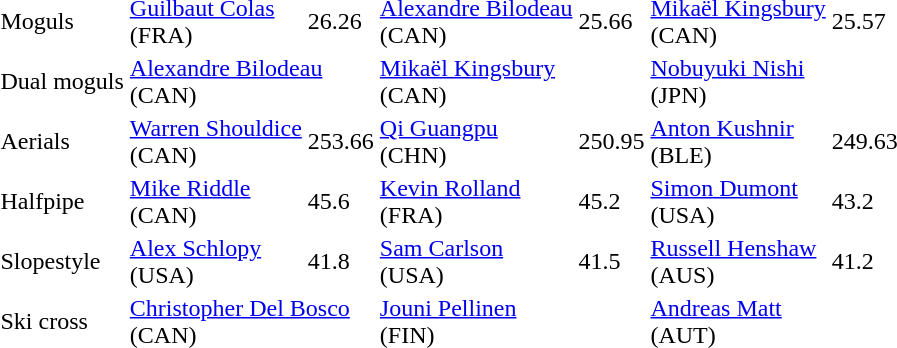<table>
<tr>
<td>Moguls <br></td>
<td><a href='#'>Guilbaut Colas</a><br> (FRA)</td>
<td>26.26</td>
<td><a href='#'>Alexandre Bilodeau</a><br> (CAN)</td>
<td>25.66</td>
<td><a href='#'>Mikaël Kingsbury</a><br> (CAN)</td>
<td>25.57</td>
</tr>
<tr>
<td>Dual moguls <br></td>
<td colspan="2"><a href='#'>Alexandre Bilodeau</a><br> (CAN)</td>
<td colspan="2"><a href='#'>Mikaël Kingsbury</a><br> (CAN)</td>
<td colspan="2"><a href='#'>Nobuyuki Nishi</a><br> (JPN)</td>
</tr>
<tr>
<td>Aerials <br></td>
<td><a href='#'>Warren Shouldice</a><br> (CAN)</td>
<td>253.66</td>
<td><a href='#'>Qi Guangpu</a><br> (CHN)</td>
<td>250.95</td>
<td><a href='#'>Anton Kushnir</a><br> (BLE)</td>
<td>249.63</td>
</tr>
<tr>
<td>Halfpipe <br></td>
<td><a href='#'>Mike Riddle</a><br> (CAN)</td>
<td>45.6</td>
<td><a href='#'>Kevin Rolland</a><br> (FRA)</td>
<td>45.2</td>
<td><a href='#'>Simon Dumont</a><br> (USA)</td>
<td>43.2</td>
</tr>
<tr>
<td>Slopestyle <br></td>
<td><a href='#'>Alex Schlopy</a><br> (USA)</td>
<td>41.8</td>
<td><a href='#'>Sam Carlson</a><br> (USA)</td>
<td>41.5</td>
<td><a href='#'>Russell Henshaw</a><br> (AUS)</td>
<td>41.2</td>
</tr>
<tr>
<td>Ski cross <br></td>
<td colspan="2"><a href='#'>Christopher Del Bosco</a><br> (CAN)</td>
<td colspan="2"><a href='#'>Jouni Pellinen</a><br> (FIN)</td>
<td colspan="2"><a href='#'>Andreas Matt</a><br> (AUT)</td>
</tr>
</table>
